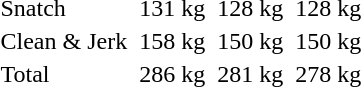<table>
<tr>
<td>Snatch</td>
<td></td>
<td>131 kg</td>
<td></td>
<td>128 kg</td>
<td></td>
<td>128 kg</td>
</tr>
<tr>
<td>Clean & Jerk</td>
<td></td>
<td>158 kg</td>
<td></td>
<td>150 kg</td>
<td></td>
<td>150 kg</td>
</tr>
<tr>
<td>Total</td>
<td></td>
<td>286 kg</td>
<td></td>
<td>281 kg</td>
<td></td>
<td>278 kg</td>
</tr>
</table>
